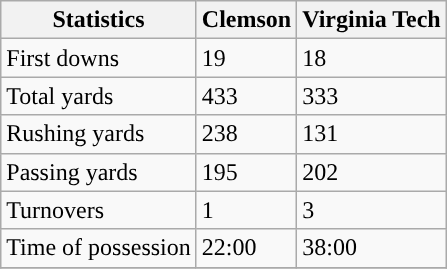<table class="wikitable">
<tr>
<th>Statistics</th>
<th>Clemson</th>
<th>Virginia Tech</th>
</tr>
<tr>
<td>First downs</td>
<td>19</td>
<td>18</td>
</tr>
<tr>
<td>Total yards</td>
<td>433</td>
<td>333</td>
</tr>
<tr>
<td>Rushing yards</td>
<td>238</td>
<td>131</td>
</tr>
<tr>
<td>Passing yards</td>
<td>195</td>
<td>202</td>
</tr>
<tr>
<td>Turnovers</td>
<td>1</td>
<td>3</td>
</tr>
<tr>
<td>Time of possession</td>
<td>22:00</td>
<td>38:00</td>
</tr>
<tr>
</tr>
</table>
